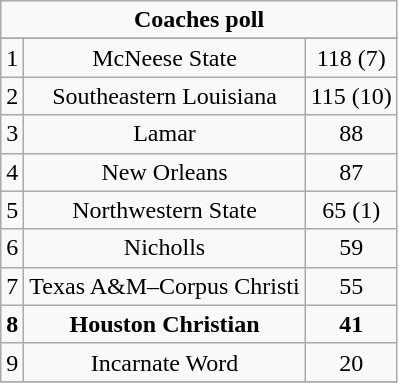<table class="wikitable">
<tr align="center">
<td align="center" Colspan="3"><strong>Coaches poll</strong></td>
</tr>
<tr align="center">
</tr>
<tr align="center">
<td>1</td>
<td>McNeese State</td>
<td>118 (7)</td>
</tr>
<tr align="center">
<td>2</td>
<td>Southeastern Louisiana</td>
<td>115 (10)</td>
</tr>
<tr align="center">
<td>3</td>
<td>Lamar</td>
<td>88</td>
</tr>
<tr align="center">
<td>4</td>
<td>New Orleans</td>
<td>87</td>
</tr>
<tr align="center">
<td>5</td>
<td>Northwestern State</td>
<td>65 (1)</td>
</tr>
<tr align="center">
<td>6</td>
<td>Nicholls</td>
<td>59</td>
</tr>
<tr align="center">
<td>7</td>
<td>Texas A&M–Corpus Christi</td>
<td>55</td>
</tr>
<tr align="center">
<td><strong>8</strong></td>
<td><strong>Houston Christian</strong></td>
<td><strong>41</strong></td>
</tr>
<tr align="center">
<td>9</td>
<td>Incarnate Word</td>
<td>20</td>
</tr>
<tr align="center">
</tr>
</table>
